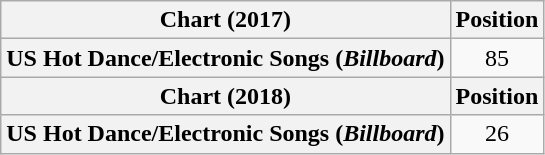<table class="wikitable plainrowheaders" style="text-align:center">
<tr>
<th scope="col">Chart (2017)</th>
<th scope="col">Position</th>
</tr>
<tr>
<th scope="row">US Hot Dance/Electronic Songs (<em>Billboard</em>)</th>
<td>85</td>
</tr>
<tr>
<th scope="col">Chart (2018)</th>
<th scope="col">Position</th>
</tr>
<tr>
<th scope="row">US Hot Dance/Electronic Songs (<em>Billboard</em>)</th>
<td>26</td>
</tr>
</table>
